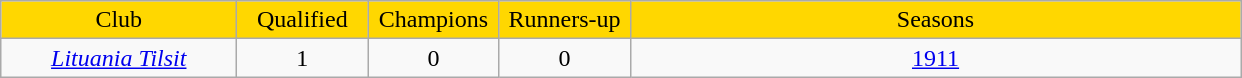<table class="wikitable sortable">
<tr align="center" bgcolor="#FFD700">
<td width="150">Club</td>
<td width="80">Qualified</td>
<td width="80">Champions</td>
<td width="80">Runners-up</td>
<td width="400">Seasons</td>
</tr>
<tr align="center">
<td><em><a href='#'>Lituania Tilsit</a></em></td>
<td>1</td>
<td>0</td>
<td>0</td>
<td><a href='#'>1911</a></td>
</tr>
</table>
